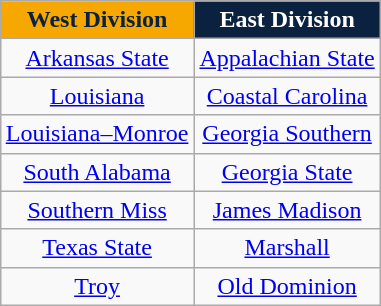<table class="wikitable" style="text-align:center; float:right">
<tr>
<th style="background:#F6A800; color:#0A2240">West Division</th>
<th style="background:#0A2240; color:white">East Division</th>
</tr>
<tr>
<td><a href='#'>Arkansas State</a></td>
<td><a href='#'>Appalachian State</a></td>
</tr>
<tr>
<td><a href='#'>Louisiana</a></td>
<td><a href='#'>Coastal Carolina</a></td>
</tr>
<tr>
<td><a href='#'>Louisiana–Monroe</a></td>
<td><a href='#'>Georgia Southern</a></td>
</tr>
<tr>
<td><a href='#'>South Alabama</a></td>
<td><a href='#'>Georgia State</a></td>
</tr>
<tr>
<td><a href='#'>Southern Miss</a></td>
<td><a href='#'>James Madison</a></td>
</tr>
<tr>
<td><a href='#'>Texas State</a></td>
<td><a href='#'>Marshall</a></td>
</tr>
<tr>
<td><a href='#'>Troy</a></td>
<td><a href='#'>Old Dominion</a></td>
</tr>
</table>
